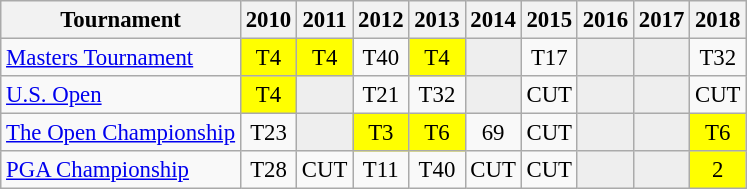<table class="wikitable" style="font-size:95%;text-align:center;">
<tr>
<th>Tournament</th>
<th>2010</th>
<th>2011</th>
<th>2012</th>
<th>2013</th>
<th>2014</th>
<th>2015</th>
<th>2016</th>
<th>2017</th>
<th>2018</th>
</tr>
<tr>
<td align=left><a href='#'>Masters Tournament</a></td>
<td style="background:yellow;">T4</td>
<td style="background:yellow;">T4</td>
<td>T40</td>
<td style="background:yellow;">T4</td>
<td style="background:#eeeeee;"></td>
<td>T17</td>
<td style="background:#eeeeee;"></td>
<td style="background:#eeeeee;"></td>
<td>T32</td>
</tr>
<tr>
<td align=left><a href='#'>U.S. Open</a></td>
<td style="background:yellow;">T4</td>
<td style="background:#eeeeee;"></td>
<td>T21</td>
<td>T32</td>
<td style="background:#eeeeee;"></td>
<td>CUT</td>
<td style="background:#eeeeee;"></td>
<td style="background:#eeeeee;"></td>
<td>CUT</td>
</tr>
<tr>
<td align=left><a href='#'>The Open Championship</a></td>
<td>T23</td>
<td style="background:#eeeeee;"></td>
<td style="background:yellow;">T3</td>
<td style="background:yellow;">T6</td>
<td>69</td>
<td>CUT</td>
<td style="background:#eeeeee;"></td>
<td style="background:#eeeeee;"></td>
<td style="background:yellow;">T6</td>
</tr>
<tr>
<td align=left><a href='#'>PGA Championship</a></td>
<td>T28</td>
<td>CUT</td>
<td>T11</td>
<td>T40</td>
<td>CUT</td>
<td>CUT</td>
<td style="background:#eeeeee;"></td>
<td style="background:#eeeeee;"></td>
<td style="background:yellow;">2</td>
</tr>
</table>
